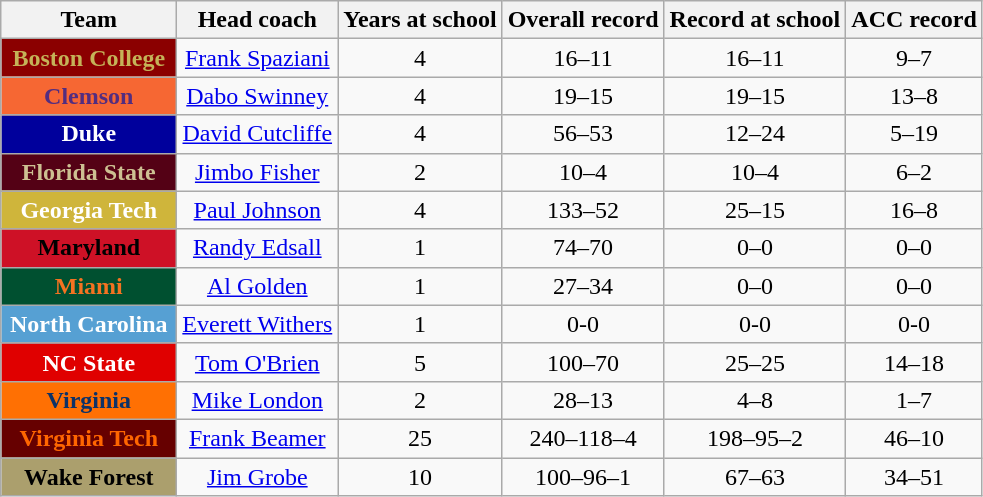<table class="wikitable sortable" style="text-align: center;">
<tr>
<th width="110">Team</th>
<th>Head coach</th>
<th>Years at school</th>
<th>Overall record</th>
<th>Record at school</th>
<th>ACC record</th>
</tr>
<tr>
<th style="background:#8B0000; color:#C5B358;">Boston College</th>
<td><a href='#'>Frank Spaziani</a></td>
<td>4</td>
<td>16–11</td>
<td>16–11</td>
<td>9–7</td>
</tr>
<tr>
<th style="background:#F66733; color:#522D80;">Clemson</th>
<td><a href='#'>Dabo Swinney</a></td>
<td>4</td>
<td>19–15</td>
<td>19–15</td>
<td>13–8</td>
</tr>
<tr>
<th style="background:#00009C; color:#FFFFFF;">Duke</th>
<td><a href='#'>David Cutcliffe</a></td>
<td>4</td>
<td>56–53</td>
<td>12–24</td>
<td>5–19</td>
</tr>
<tr>
<th style="background:#540115; color:#CDC092;">Florida State</th>
<td><a href='#'>Jimbo Fisher</a></td>
<td>2</td>
<td>10–4</td>
<td>10–4</td>
<td>6–2</td>
</tr>
<tr>
<th style="background:#CFB53B; color:#FFFFFF;">Georgia Tech</th>
<td><a href='#'>Paul Johnson</a></td>
<td>4</td>
<td>133–52</td>
<td>25–15</td>
<td>16–8</td>
</tr>
<tr>
<th style="background:#CE1126; color:#000000;">Maryland</th>
<td><a href='#'>Randy Edsall</a></td>
<td>1</td>
<td>74–70</td>
<td>0–0</td>
<td>0–0</td>
</tr>
<tr>
<th style="background:#005030; color:#f47321;">Miami</th>
<td><a href='#'>Al Golden</a></td>
<td>1</td>
<td>27–34</td>
<td>0–0</td>
<td>0–0</td>
</tr>
<tr>
<th style="background:#56A0D3; color:#FFFFFF;">North Carolina</th>
<td><a href='#'>Everett Withers</a></td>
<td>1</td>
<td>0-0</td>
<td>0-0</td>
<td>0-0</td>
</tr>
<tr>
<th style="background:#e00000; color:#FFFFFF;">NC State</th>
<td><a href='#'>Tom O'Brien</a></td>
<td>5</td>
<td>100–70</td>
<td>25–25</td>
<td>14–18</td>
</tr>
<tr>
<th style="background:#ff7003; color:#0d3268;">Virginia</th>
<td><a href='#'>Mike London</a></td>
<td>2</td>
<td>28–13</td>
<td>4–8</td>
<td>1–7</td>
</tr>
<tr>
<th style="background:#660000; color:#ff6600;">Virginia Tech</th>
<td><a href='#'>Frank Beamer</a></td>
<td>25</td>
<td>240–118–4</td>
<td>198–95–2</td>
<td>46–10</td>
</tr>
<tr>
<th style="background:#AB9F6D; color:#000000;">Wake Forest</th>
<td><a href='#'>Jim Grobe</a></td>
<td>10</td>
<td>100–96–1</td>
<td>67–63</td>
<td>34–51</td>
</tr>
</table>
